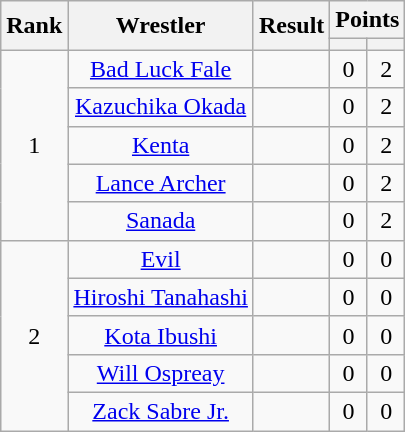<table class="wikitable mw-collapsible mw-collapsed" plainrowheaders sortable" style="text-align: center">
<tr>
<th scope="col" rowspan="2">Rank</th>
<th scope="col" rowspan="2">Wrestler</th>
<th scope="col" rowspan="2">Result</th>
<th scope="col" colspan="2">Points</th>
</tr>
<tr>
<th></th>
<th></th>
</tr>
<tr>
<td rowspan="5">1</td>
<td><a href='#'>Bad Luck Fale</a></td>
<td></td>
<td>0</td>
<td>2</td>
</tr>
<tr>
<td><a href='#'>Kazuchika Okada</a></td>
<td></td>
<td>0</td>
<td>2</td>
</tr>
<tr>
<td><a href='#'>Kenta</a></td>
<td></td>
<td>0</td>
<td>2</td>
</tr>
<tr>
<td><a href='#'>Lance Archer</a></td>
<td></td>
<td>0</td>
<td>2</td>
</tr>
<tr>
<td><a href='#'>Sanada</a></td>
<td></td>
<td>0</td>
<td>2</td>
</tr>
<tr>
<td rowspan="5">2</td>
<td><a href='#'>Evil</a></td>
<td></td>
<td>0</td>
<td>0</td>
</tr>
<tr>
<td><a href='#'>Hiroshi Tanahashi</a></td>
<td></td>
<td>0</td>
<td>0</td>
</tr>
<tr>
<td><a href='#'>Kota Ibushi</a></td>
<td></td>
<td>0</td>
<td>0</td>
</tr>
<tr>
<td><a href='#'>Will Ospreay</a></td>
<td></td>
<td>0</td>
<td>0</td>
</tr>
<tr>
<td><a href='#'>Zack Sabre Jr.</a></td>
<td></td>
<td>0</td>
<td>0</td>
</tr>
</table>
